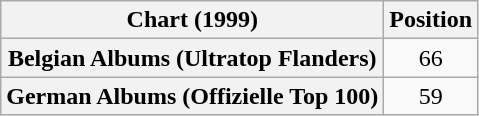<table class="wikitable sortable plainrowheaders" style="text-align:center">
<tr>
<th scope="col">Chart (1999)</th>
<th scope="col">Position</th>
</tr>
<tr>
<th scope="row">Belgian Albums (Ultratop Flanders)</th>
<td>66</td>
</tr>
<tr>
<th scope="row">German Albums (Offizielle Top 100)</th>
<td>59</td>
</tr>
</table>
